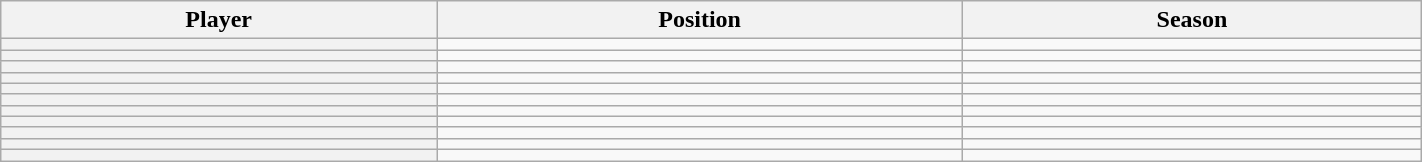<table class="wikitable sortable" width="75%">
<tr>
<th scope="col">Player</th>
<th scope="col">Position</th>
<th scope="col">Season</th>
</tr>
<tr>
<th scope="row"></th>
<td></td>
<td></td>
</tr>
<tr>
<th scope="row"></th>
<td></td>
<td></td>
</tr>
<tr>
<th scope="row"></th>
<td></td>
<td></td>
</tr>
<tr>
<th scope="row"></th>
<td></td>
<td></td>
</tr>
<tr>
<th scope="row"></th>
<td></td>
<td></td>
</tr>
<tr>
<th scope="row"></th>
<td></td>
<td></td>
</tr>
<tr>
<th scope="row"></th>
<td></td>
<td></td>
</tr>
<tr>
<th scope="row"></th>
<td></td>
<td></td>
</tr>
<tr>
<th scope="row"></th>
<td></td>
<td></td>
</tr>
<tr>
<th scope="row"></th>
<td></td>
<td></td>
</tr>
<tr>
<th scope="row"></th>
<td></td>
<td></td>
</tr>
</table>
